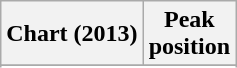<table class="wikitable sortable plainrowheaders">
<tr>
<th scope="col">Chart (2013)</th>
<th scope="col">Peak<br>position</th>
</tr>
<tr>
</tr>
<tr>
</tr>
<tr>
</tr>
<tr>
</tr>
</table>
